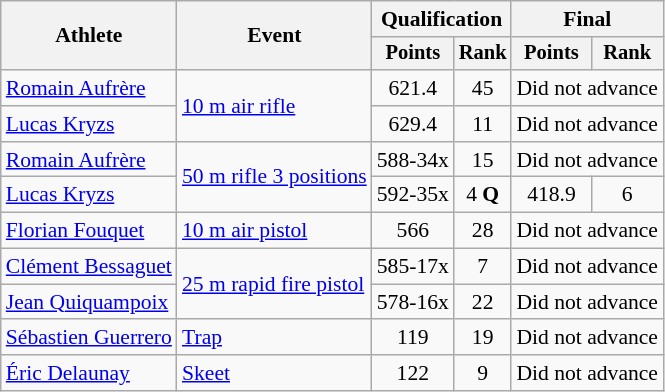<table class="wikitable" style="font-size:90%">
<tr>
<th rowspan="2">Athlete</th>
<th rowspan="2">Event</th>
<th colspan=2>Qualification</th>
<th colspan=2>Final</th>
</tr>
<tr style="font-size:95%">
<th>Points</th>
<th>Rank</th>
<th>Points</th>
<th>Rank</th>
</tr>
<tr align=center>
<td align=left><a href='#'>Romain Aufrère</a></td>
<td align=left rowspan="2"><a href='#'>10 m air rifle</a></td>
<td>621.4</td>
<td>45</td>
<td colspan="2">Did not advance</td>
</tr>
<tr align=center>
<td align=left><a href='#'>Lucas Kryzs</a></td>
<td>629.4</td>
<td>11</td>
<td colspan="2">Did not advance</td>
</tr>
<tr align=center>
<td align=left><a href='#'>Romain Aufrère</a></td>
<td align="left" rowspan="2"><a href='#'>50 m rifle 3 positions</a></td>
<td>588-34x</td>
<td>15</td>
<td colspan="2">Did not advance</td>
</tr>
<tr align=center>
<td align=left><a href='#'>Lucas Kryzs</a></td>
<td>592-35x</td>
<td>4 <strong>Q</strong></td>
<td>418.9</td>
<td>6</td>
</tr>
<tr align=center>
<td align=left><a href='#'>Florian Fouquet</a></td>
<td align=left><a href='#'>10 m air pistol</a></td>
<td>566</td>
<td>28</td>
<td colspan="2">Did not advance</td>
</tr>
<tr align=center>
<td align=left><a href='#'>Clément Bessaguet</a></td>
<td align=left rowspan=2><a href='#'>25 m rapid fire pistol</a></td>
<td>585-17x</td>
<td>7</td>
<td colspan="2">Did not advance</td>
</tr>
<tr align=center>
<td align=left><a href='#'>Jean Quiquampoix</a></td>
<td>578-16x</td>
<td>22</td>
<td colspan="2">Did not advance</td>
</tr>
<tr align=center>
<td align=left><a href='#'>Sébastien Guerrero</a></td>
<td align=left><a href='#'>Trap</a></td>
<td>119</td>
<td>19</td>
<td colspan="2">Did not advance</td>
</tr>
<tr align=center>
<td align=left><a href='#'>Éric Delaunay</a></td>
<td align=left><a href='#'>Skeet</a></td>
<td>122</td>
<td>9</td>
<td colspan="2">Did not advance</td>
</tr>
</table>
